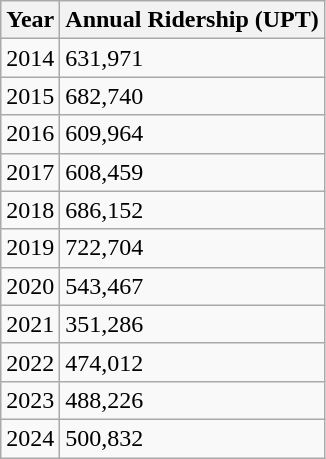<table class="wikitable">
<tr>
<th>Year</th>
<th>Annual Ridership (UPT)</th>
</tr>
<tr>
<td>2014</td>
<td>631,971</td>
</tr>
<tr>
<td>2015</td>
<td>682,740</td>
</tr>
<tr>
<td>2016</td>
<td>609,964</td>
</tr>
<tr>
<td>2017</td>
<td>608,459</td>
</tr>
<tr>
<td>2018</td>
<td>686,152</td>
</tr>
<tr>
<td>2019</td>
<td>722,704</td>
</tr>
<tr>
<td>2020</td>
<td>543,467</td>
</tr>
<tr>
<td>2021</td>
<td>351,286</td>
</tr>
<tr>
<td>2022</td>
<td>474,012</td>
</tr>
<tr>
<td>2023</td>
<td>488,226</td>
</tr>
<tr>
<td>2024</td>
<td>500,832</td>
</tr>
</table>
